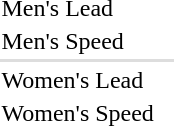<table>
<tr>
<td>Men's Lead</td>
<td></td>
<td></td>
<td></td>
</tr>
<tr>
<td>Men's Speed</td>
<td></td>
<td></td>
<td></td>
</tr>
<tr bgcolor=#DDDDDD>
<td colspan=7></td>
</tr>
<tr>
<td>Women's Lead</td>
<td></td>
<td></td>
<td></td>
</tr>
<tr>
<td>Women's Speed</td>
<td></td>
<td></td>
<td></td>
</tr>
</table>
